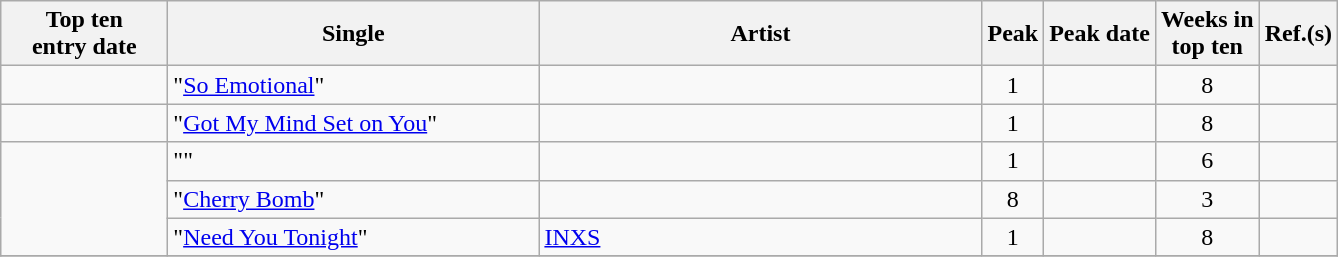<table class="plainrowheaders sortable wikitable">
<tr>
<th scope="col" style="width:6.5em;">Top ten<br>entry date</th>
<th scope="col" style="width:15em;">Single</th>
<th scope="col" style="width:18em;">Artist</th>
<th scope="col">Peak</th>
<th scope="col">Peak date</th>
<th scope="col">Weeks in<br>top ten</th>
<th scope="col" class="unsortable">Ref.(s)</th>
</tr>
<tr>
<td></td>
<td>"<a href='#'>So Emotional</a>"</td>
<td></td>
<td align="center">1</td>
<td></td>
<td align="center">8</td>
<td></td>
</tr>
<tr>
<td></td>
<td>"<a href='#'>Got My Mind Set on You</a>"</td>
<td></td>
<td align="center">1</td>
<td></td>
<td align="center">8</td>
<td></td>
</tr>
<tr>
<td rowspan="3"></td>
<td>""</td>
<td></td>
<td align="center">1</td>
<td></td>
<td align="center">6</td>
<td></td>
</tr>
<tr>
<td>"<a href='#'>Cherry Bomb</a>"</td>
<td></td>
<td align="center">8</td>
<td></td>
<td align="center">3</td>
<td></td>
</tr>
<tr>
<td>"<a href='#'>Need You Tonight</a>"</td>
<td><a href='#'>INXS</a></td>
<td align="center">1</td>
<td></td>
<td align="center">8</td>
<td></td>
</tr>
<tr>
</tr>
</table>
